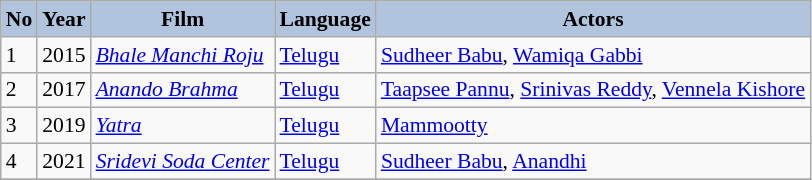<table class="wikitable" style="font-size:90%">
<tr style="text-align:center;">
<th style="text-align:center; background:#b0c4de;">No</th>
<th style="text-align:center; background:#b0c4de;">Year</th>
<th style="text-align:center; background:#b0c4de;">Film</th>
<th style="text-align:center; background:#b0c4de;">Language</th>
<th style="text-align:center; background:#b0c4de;">Actors</th>
</tr>
<tr>
<td>1</td>
<td>2015</td>
<td><em><a href='#'>Bhale Manchi Roju</a></em></td>
<td><a href='#'>Telugu</a></td>
<td><a href='#'>Sudheer Babu</a>, <a href='#'>Wamiqa Gabbi</a></td>
</tr>
<tr>
<td>2</td>
<td>2017</td>
<td><em><a href='#'>Anando Brahma</a></em></td>
<td><a href='#'>Telugu</a></td>
<td><a href='#'>Taapsee Pannu</a>, <a href='#'>Srinivas Reddy</a>, <a href='#'>Vennela Kishore</a></td>
</tr>
<tr>
<td>3</td>
<td>2019</td>
<td><a href='#'><em>Yatra</em></a></td>
<td><a href='#'>Telugu</a></td>
<td><a href='#'>Mammootty</a></td>
</tr>
<tr>
<td>4</td>
<td>2021</td>
<td><em><a href='#'>Sridevi Soda Center</a></em></td>
<td><a href='#'>Telugu</a></td>
<td><a href='#'>Sudheer Babu</a>, <a href='#'>Anandhi</a></td>
</tr>
<tr>
</tr>
</table>
